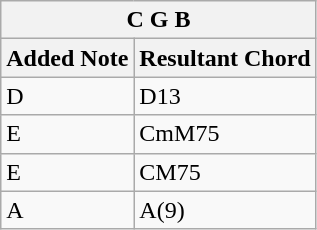<table class="wikitable">
<tr>
<th colspan="2">C G B</th>
</tr>
<tr>
<th>Added Note</th>
<th>Resultant Chord</th>
</tr>
<tr>
<td>D</td>
<td>D13</td>
</tr>
<tr>
<td>E</td>
<td>CmM75</td>
</tr>
<tr>
<td>E</td>
<td>CM75</td>
</tr>
<tr>
<td>A</td>
<td>A(9)</td>
</tr>
</table>
